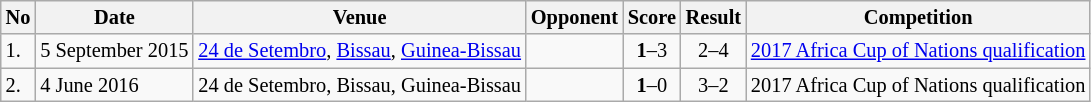<table class="wikitable" style="font-size:85%;">
<tr>
<th>No</th>
<th>Date</th>
<th>Venue</th>
<th>Opponent</th>
<th>Score</th>
<th>Result</th>
<th>Competition</th>
</tr>
<tr>
<td>1.</td>
<td>5 September 2015</td>
<td><a href='#'>24 de Setembro</a>, <a href='#'>Bissau</a>, <a href='#'>Guinea-Bissau</a></td>
<td></td>
<td align=center><strong>1</strong>–3</td>
<td align=center>2–4</td>
<td><a href='#'>2017 Africa Cup of Nations qualification</a></td>
</tr>
<tr>
<td>2.</td>
<td>4 June 2016</td>
<td>24 de Setembro, Bissau, Guinea-Bissau</td>
<td></td>
<td align=center><strong>1</strong>–0</td>
<td align=center>3–2</td>
<td>2017 Africa Cup of Nations qualification</td>
</tr>
</table>
